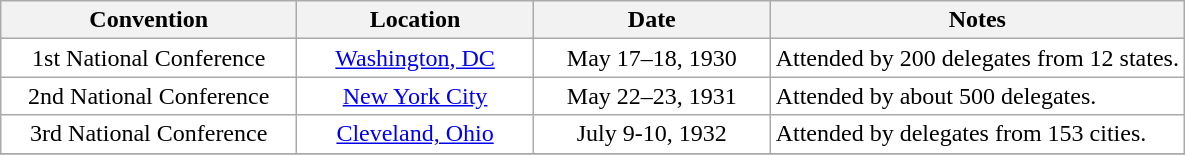<table class="wikitable" border="1" style="Background:#ffffff">
<tr>
<th width=25%>Convention</th>
<th width=20%>Location</th>
<th width=20%>Date</th>
<th>Notes</th>
</tr>
<tr>
<td align="center">1st National Conference</td>
<td align="center"><a href='#'>Washington, DC</a></td>
<td align="center">May 17–18, 1930</td>
<td>Attended by 200 delegates from 12 states.</td>
</tr>
<tr>
<td align="center">2nd National Conference</td>
<td align="center"><a href='#'>New York City</a></td>
<td align="center">May 22–23, 1931</td>
<td>Attended by about 500 delegates.</td>
</tr>
<tr>
<td align="center">3rd National Conference</td>
<td align="center"><a href='#'>Cleveland, Ohio</a></td>
<td align="center">July 9-10, 1932</td>
<td>Attended by delegates from 153 cities.</td>
</tr>
<tr>
</tr>
</table>
